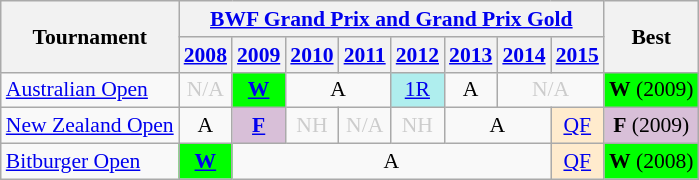<table class="wikitable" style="font-size: 90%; text-align:center">
<tr>
<th rowspan="2">Tournament</th>
<th colspan="8"><strong><a href='#'>BWF Grand Prix and Grand Prix Gold</a></strong></th>
<th rowspan="2">Best</th>
</tr>
<tr>
<th><a href='#'>2008</a></th>
<th><a href='#'>2009</a></th>
<th><a href='#'>2010</a></th>
<th><a href='#'>2011</a></th>
<th><a href='#'>2012</a></th>
<th><a href='#'>2013</a></th>
<th><a href='#'>2014</a></th>
<th><a href='#'>2015</a></th>
</tr>
<tr>
<td align=left><a href='#'>Australian Open</a></td>
<td style=color:#ccc>N/A</td>
<td bgcolor=00FF00><a href='#'><strong>W</strong></a></td>
<td colspan="2">A</td>
<td bgcolor=AFEEEE><a href='#'>1R</a></td>
<td>A</td>
<td colspan="2" style=color:#ccc>N/A</td>
<td bgcolor=00FF00><strong>W</strong> (2009)</td>
</tr>
<tr>
<td align=left><a href='#'>New Zealand Open</a></td>
<td>A</td>
<td bgcolor=D8BFD8><a href='#'><strong>F</strong></a></td>
<td style=color:#ccc>NH</td>
<td style=color:#ccc>N/A</td>
<td style=color:#ccc>NH</td>
<td colspan="2">A</td>
<td bgcolor=FFEBCD><a href='#'>QF</a></td>
<td bgcolor=D8BFD8><strong>F</strong> (2009)</td>
</tr>
<tr>
<td align=left><a href='#'>Bitburger Open</a></td>
<td bgcolor=00FF00><a href='#'><strong>W</strong></a></td>
<td colspan="6">A</td>
<td bgcolor=FFEBCD><a href='#'>QF</a></td>
<td bgcolor=00FF00><strong>W</strong> (2008)</td>
</tr>
</table>
